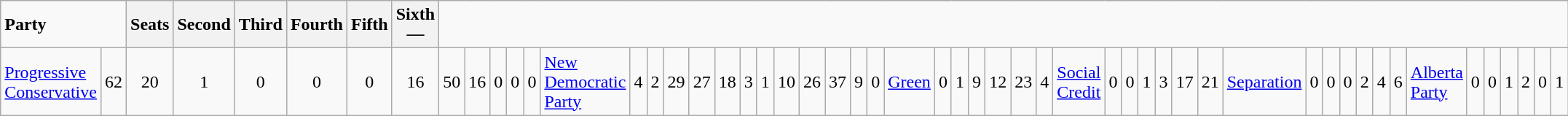<table class="wikitable">
<tr>
<td colspan=2><strong>Party </strong></td>
<th>Seats</th>
<th>Second</th>
<th>Third</th>
<th>Fourth</th>
<th>Fifth</th>
<th>Sixth—</th>
</tr>
<tr>
<td><a href='#'>Progressive Conservative</a></td>
<td align=center>62</td>
<td align=center>20</td>
<td align=center>1</td>
<td align=center>0</td>
<td align=center>0</td>
<td align=center>0<br></td>
<td align=center>16</td>
<td align=center>50</td>
<td align=center>16</td>
<td align=center>0</td>
<td align=center>0</td>
<td align=center>0<br></td>
<td><a href='#'>New Democratic Party</a></td>
<td align=center>4</td>
<td align=center>2</td>
<td align=center>29</td>
<td align=center>27</td>
<td align=center>18</td>
<td align=center>3<br></td>
<td align=center>1</td>
<td align=center>10</td>
<td align=center>26</td>
<td align=center>37</td>
<td align=center>9</td>
<td align=center>0<br></td>
<td><a href='#'>Green</a></td>
<td align=center>0</td>
<td align=center>1</td>
<td align=center>9</td>
<td align=center>12</td>
<td align=center>23</td>
<td align=center>4<br></td>
<td><a href='#'>Social Credit</a></td>
<td align=center>0</td>
<td align=center>0</td>
<td align=center>1</td>
<td align=center>3</td>
<td align=center>17</td>
<td align=center>21<br></td>
<td><a href='#'>Separation</a></td>
<td align=center>0</td>
<td align=center>0</td>
<td align=center>0</td>
<td align=center>2</td>
<td align=center>4</td>
<td align=center>6<br></td>
<td><a href='#'>Alberta Party</a></td>
<td align=center>0</td>
<td align=center>0</td>
<td align=center>1</td>
<td align=center>2</td>
<td align=center>0</td>
<td align=center>1</td>
</tr>
</table>
